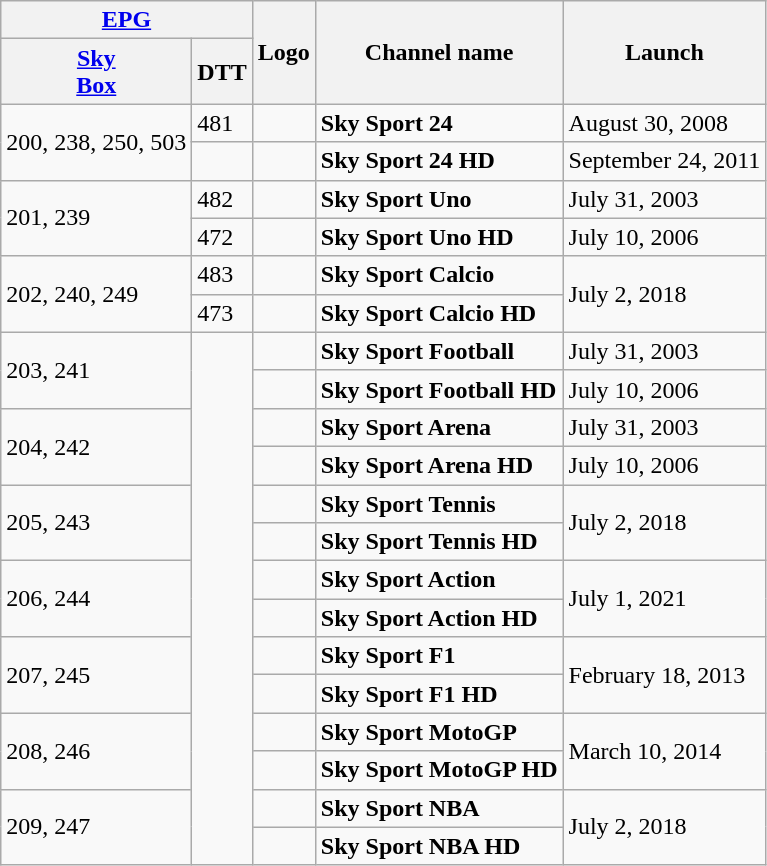<table class = "wikitable">
<tr>
<th colspan = "2"><a href='#'>EPG</a></th>
<th rowspan = "2">Logo</th>
<th rowspan = "2">Channel name</th>
<th rowspan = "2">Launch</th>
</tr>
<tr>
<th><a href='#'>Sky<br>Box</a></th>
<th>DTT</th>
</tr>
<tr>
<td rowspan = "2">200, 238, 250, 503</td>
<td>481</td>
<td></td>
<td><strong>Sky Sport 24</strong></td>
<td>August 30, 2008</td>
</tr>
<tr>
<td></td>
<td></td>
<td><strong>Sky Sport 24 HD</strong></td>
<td>September 24, 2011</td>
</tr>
<tr>
<td rowspan = "2">201, 239</td>
<td>482</td>
<td></td>
<td><strong>Sky Sport Uno</strong></td>
<td>July 31, 2003</td>
</tr>
<tr>
<td>472</td>
<td></td>
<td><strong>Sky Sport Uno HD</strong></td>
<td>July 10, 2006</td>
</tr>
<tr>
<td rowspan = "2">202, 240, 249</td>
<td>483</td>
<td></td>
<td><strong>Sky Sport Calcio</strong></td>
<td rowspan = "2">July 2, 2018</td>
</tr>
<tr>
<td>473</td>
<td></td>
<td><strong>Sky Sport Calcio HD</strong></td>
</tr>
<tr>
<td rowspan = "2">203, 241</td>
<td rowspan="14"></td>
<td></td>
<td><strong>Sky Sport Football</strong></td>
<td>July 31, 2003</td>
</tr>
<tr>
<td></td>
<td><strong>Sky Sport Football HD</strong></td>
<td>July 10, 2006</td>
</tr>
<tr>
<td rowspan = "2">204, 242</td>
<td></td>
<td><strong>Sky Sport Arena</strong></td>
<td>July 31, 2003</td>
</tr>
<tr>
<td></td>
<td><strong>Sky Sport Arena HD</strong></td>
<td>July 10, 2006</td>
</tr>
<tr>
<td rowspan = "2">205, 243</td>
<td></td>
<td><strong>Sky Sport Tennis</strong></td>
<td rowspan = "2">July 2, 2018</td>
</tr>
<tr>
<td></td>
<td><strong>Sky Sport Tennis HD</strong></td>
</tr>
<tr>
<td rowspan = "2">206, 244</td>
<td></td>
<td><strong>Sky Sport Action</strong></td>
<td rowspan = "2">July 1, 2021</td>
</tr>
<tr>
<td></td>
<td><strong>Sky Sport Action HD</strong></td>
</tr>
<tr>
<td rowspan = "2">207, 245</td>
<td></td>
<td><strong>Sky Sport F1</strong></td>
<td rowspan = "2">February 18, 2013</td>
</tr>
<tr>
<td></td>
<td><strong>Sky Sport F1 HD</strong></td>
</tr>
<tr>
<td rowspan = "2">208, 246</td>
<td></td>
<td><strong>Sky Sport MotoGP</strong></td>
<td rowspan = "2">March 10, 2014</td>
</tr>
<tr>
<td></td>
<td><strong>Sky Sport MotoGP HD</strong></td>
</tr>
<tr>
<td rowspan="2">209, 247</td>
<td></td>
<td><strong>Sky Sport NBA</strong></td>
<td rowspan="2">July 2, 2018</td>
</tr>
<tr>
<td></td>
<td><strong>Sky Sport NBA HD</strong></td>
</tr>
</table>
